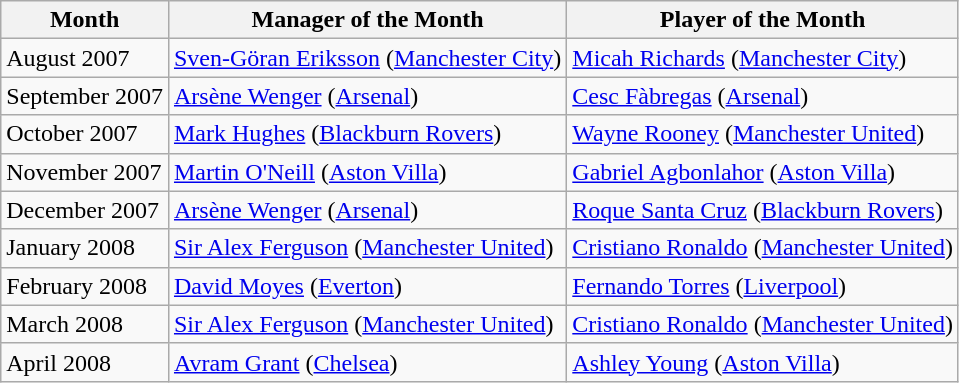<table class="wikitable">
<tr>
<th>Month</th>
<th>Manager of the Month</th>
<th>Player of the Month</th>
</tr>
<tr>
<td>August 2007</td>
<td><a href='#'>Sven-Göran Eriksson</a> (<a href='#'>Manchester City</a>)</td>
<td><a href='#'>Micah Richards</a> (<a href='#'>Manchester City</a>)</td>
</tr>
<tr>
<td>September 2007</td>
<td><a href='#'>Arsène Wenger</a> (<a href='#'>Arsenal</a>)</td>
<td><a href='#'>Cesc Fàbregas</a> (<a href='#'>Arsenal</a>)</td>
</tr>
<tr>
<td>October 2007</td>
<td><a href='#'>Mark Hughes</a> (<a href='#'>Blackburn Rovers</a>)</td>
<td><a href='#'>Wayne Rooney</a> (<a href='#'>Manchester United</a>)</td>
</tr>
<tr>
<td>November 2007</td>
<td><a href='#'>Martin O'Neill</a> (<a href='#'>Aston Villa</a>)</td>
<td><a href='#'>Gabriel Agbonlahor</a> (<a href='#'>Aston Villa</a>)</td>
</tr>
<tr>
<td>December 2007</td>
<td><a href='#'>Arsène Wenger</a> (<a href='#'>Arsenal</a>)</td>
<td><a href='#'>Roque Santa Cruz</a> (<a href='#'>Blackburn Rovers</a>)</td>
</tr>
<tr>
<td>January 2008</td>
<td><a href='#'>Sir Alex Ferguson</a> (<a href='#'>Manchester United</a>)</td>
<td><a href='#'>Cristiano Ronaldo</a> (<a href='#'>Manchester United</a>)</td>
</tr>
<tr>
<td>February 2008</td>
<td><a href='#'>David Moyes</a> (<a href='#'>Everton</a>)</td>
<td><a href='#'>Fernando Torres</a> (<a href='#'>Liverpool</a>)</td>
</tr>
<tr>
<td>March 2008</td>
<td><a href='#'>Sir Alex Ferguson</a> (<a href='#'>Manchester United</a>)</td>
<td><a href='#'>Cristiano Ronaldo</a> (<a href='#'>Manchester United</a>)</td>
</tr>
<tr>
<td>April 2008</td>
<td><a href='#'>Avram Grant</a> (<a href='#'>Chelsea</a>)</td>
<td><a href='#'>Ashley Young</a> (<a href='#'>Aston Villa</a>)</td>
</tr>
</table>
